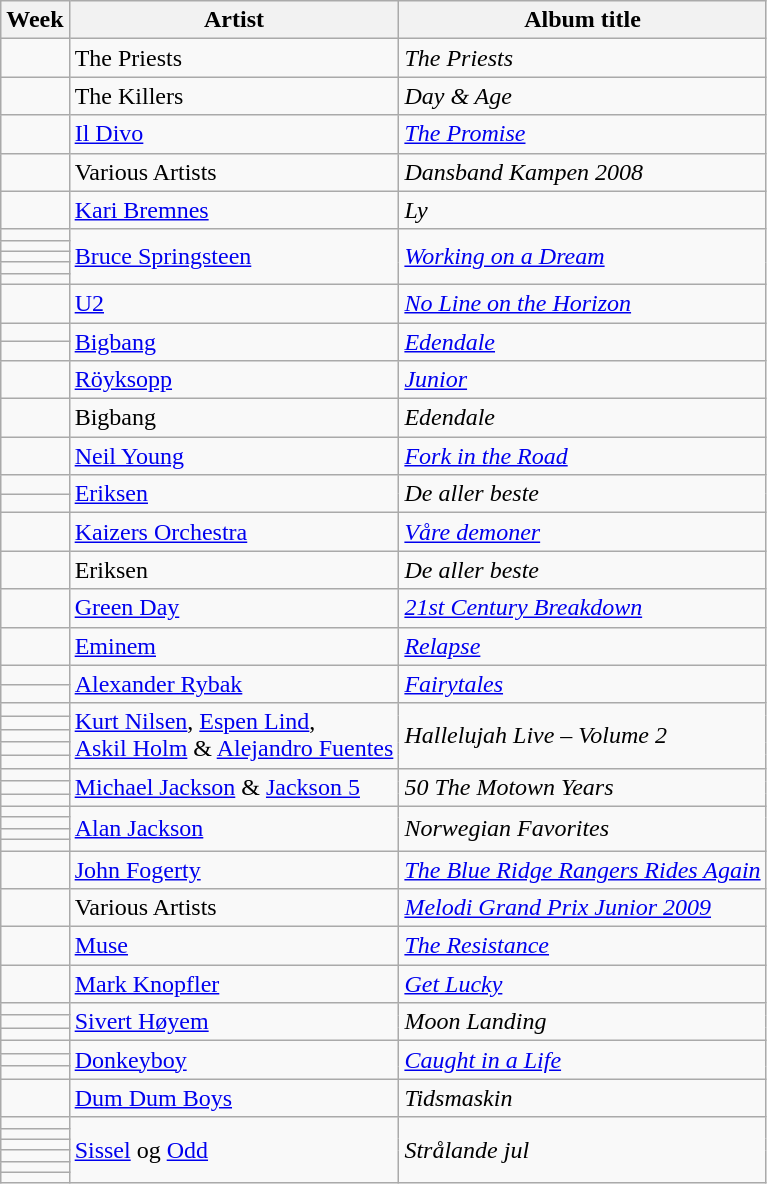<table class="wikitable">
<tr>
<th>Week</th>
<th>Artist</th>
<th>Album title</th>
</tr>
<tr>
<td></td>
<td>The Priests</td>
<td><em>The Priests</em></td>
</tr>
<tr>
<td></td>
<td>The Killers</td>
<td><em>Day & Age</em></td>
</tr>
<tr>
<td></td>
<td><a href='#'>Il Divo</a></td>
<td><em><a href='#'>The Promise</a></em></td>
</tr>
<tr>
<td></td>
<td>Various Artists</td>
<td><em>Dansband Kampen 2008</em></td>
</tr>
<tr>
<td></td>
<td><a href='#'>Kari Bremnes</a></td>
<td><em>Ly</em></td>
</tr>
<tr>
<td></td>
<td rowspan=5><a href='#'>Bruce Springsteen</a></td>
<td rowspan=5><em><a href='#'>Working on a Dream</a></em></td>
</tr>
<tr>
<td></td>
</tr>
<tr>
<td></td>
</tr>
<tr>
<td></td>
</tr>
<tr>
<td></td>
</tr>
<tr>
<td></td>
<td><a href='#'>U2</a></td>
<td><em><a href='#'>No Line on the Horizon</a></em></td>
</tr>
<tr>
<td></td>
<td rowspan=2><a href='#'>Bigbang</a></td>
<td rowspan=2><em><a href='#'>Edendale</a></em></td>
</tr>
<tr>
<td></td>
</tr>
<tr>
<td></td>
<td><a href='#'>Röyksopp</a></td>
<td><em><a href='#'>Junior</a></em></td>
</tr>
<tr>
<td></td>
<td>Bigbang</td>
<td><em>Edendale</em></td>
</tr>
<tr>
<td></td>
<td><a href='#'>Neil Young</a></td>
<td><em><a href='#'>Fork in the Road</a></em></td>
</tr>
<tr>
<td></td>
<td rowspan=2><a href='#'>Eriksen</a></td>
<td rowspan=2><em>De aller beste</em></td>
</tr>
<tr>
<td></td>
</tr>
<tr>
<td></td>
<td><a href='#'>Kaizers Orchestra</a></td>
<td><em><a href='#'>Våre demoner</a></em></td>
</tr>
<tr>
<td></td>
<td>Eriksen</td>
<td><em>De aller beste</em></td>
</tr>
<tr>
<td></td>
<td><a href='#'>Green Day</a></td>
<td><em><a href='#'>21st Century Breakdown</a></em></td>
</tr>
<tr>
<td></td>
<td><a href='#'>Eminem</a></td>
<td><em><a href='#'>Relapse</a></em></td>
</tr>
<tr>
<td></td>
<td rowspan=2><a href='#'>Alexander Rybak</a></td>
<td rowspan=2><em><a href='#'>Fairytales</a></em></td>
</tr>
<tr>
<td></td>
</tr>
<tr>
<td></td>
<td rowspan=5><a href='#'>Kurt Nilsen</a>, <a href='#'>Espen Lind</a>, <br><a href='#'>Askil Holm</a> & <a href='#'>Alejandro Fuentes</a></td>
<td rowspan=5><em>Hallelujah Live – Volume 2</em></td>
</tr>
<tr>
<td></td>
</tr>
<tr>
<td></td>
</tr>
<tr>
<td></td>
</tr>
<tr>
<td></td>
</tr>
<tr>
<td></td>
<td rowspan=3><a href='#'>Michael Jackson</a> & <a href='#'>Jackson 5</a></td>
<td rowspan=3><em>50 The Motown Years</em></td>
</tr>
<tr>
<td></td>
</tr>
<tr>
<td></td>
</tr>
<tr>
<td></td>
<td rowspan=4><a href='#'>Alan Jackson</a></td>
<td rowspan=4><em>Norwegian Favorites</em></td>
</tr>
<tr>
<td></td>
</tr>
<tr>
<td></td>
</tr>
<tr>
<td></td>
</tr>
<tr>
<td></td>
<td><a href='#'>John Fogerty</a></td>
<td><em><a href='#'>The Blue Ridge Rangers Rides Again</a></em></td>
</tr>
<tr>
<td></td>
<td>Various Artists</td>
<td><em><a href='#'>Melodi Grand Prix Junior 2009</a></em></td>
</tr>
<tr>
<td></td>
<td><a href='#'>Muse</a></td>
<td><em><a href='#'>The Resistance</a></em></td>
</tr>
<tr>
<td></td>
<td><a href='#'>Mark Knopfler</a></td>
<td><em><a href='#'>Get Lucky</a></em></td>
</tr>
<tr>
<td></td>
<td rowspan=3><a href='#'>Sivert Høyem</a></td>
<td rowspan=3><em>Moon Landing</em></td>
</tr>
<tr>
<td></td>
</tr>
<tr>
<td></td>
</tr>
<tr>
<td></td>
<td rowspan=3><a href='#'>Donkeyboy</a></td>
<td rowspan=3><em><a href='#'>Caught in a Life</a></em></td>
</tr>
<tr>
<td></td>
</tr>
<tr>
<td></td>
</tr>
<tr>
<td></td>
<td><a href='#'>Dum Dum Boys</a></td>
<td><em>Tidsmaskin</em></td>
</tr>
<tr>
<td></td>
<td rowspan=6><a href='#'>Sissel</a> og <a href='#'>Odd</a></td>
<td rowspan=6><em>Strålande jul</em></td>
</tr>
<tr>
<td></td>
</tr>
<tr>
<td></td>
</tr>
<tr>
<td></td>
</tr>
<tr>
<td></td>
</tr>
<tr>
<td></td>
</tr>
</table>
